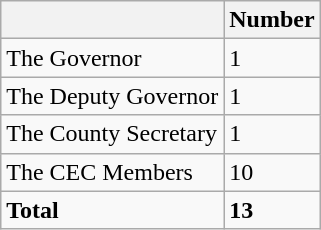<table class="wikitable">
<tr>
<th></th>
<th>Number</th>
</tr>
<tr>
<td>The Governor</td>
<td>1</td>
</tr>
<tr>
<td>The Deputy Governor</td>
<td>1</td>
</tr>
<tr>
<td>The County Secretary</td>
<td>1</td>
</tr>
<tr>
<td>The CEC Members</td>
<td>10</td>
</tr>
<tr>
<td><strong>Total</strong></td>
<td><strong>13</strong></td>
</tr>
</table>
